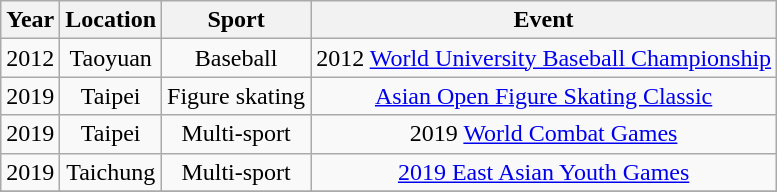<table class="wikitable sortable" style="text-align:center">
<tr>
<th>Year</th>
<th>Location</th>
<th>Sport</th>
<th>Event</th>
</tr>
<tr>
<td>2012</td>
<td>Taoyuan</td>
<td>Baseball</td>
<td>2012 <a href='#'>World University Baseball Championship</a></td>
</tr>
<tr>
<td>2019</td>
<td>Taipei</td>
<td>Figure skating</td>
<td><a href='#'>Asian Open Figure Skating Classic</a></td>
</tr>
<tr>
<td>2019</td>
<td>Taipei</td>
<td>Multi-sport</td>
<td>2019 <a href='#'>World Combat Games</a></td>
</tr>
<tr>
<td>2019</td>
<td>Taichung</td>
<td>Multi-sport</td>
<td><a href='#'>2019 East Asian Youth Games</a></td>
</tr>
<tr>
</tr>
</table>
